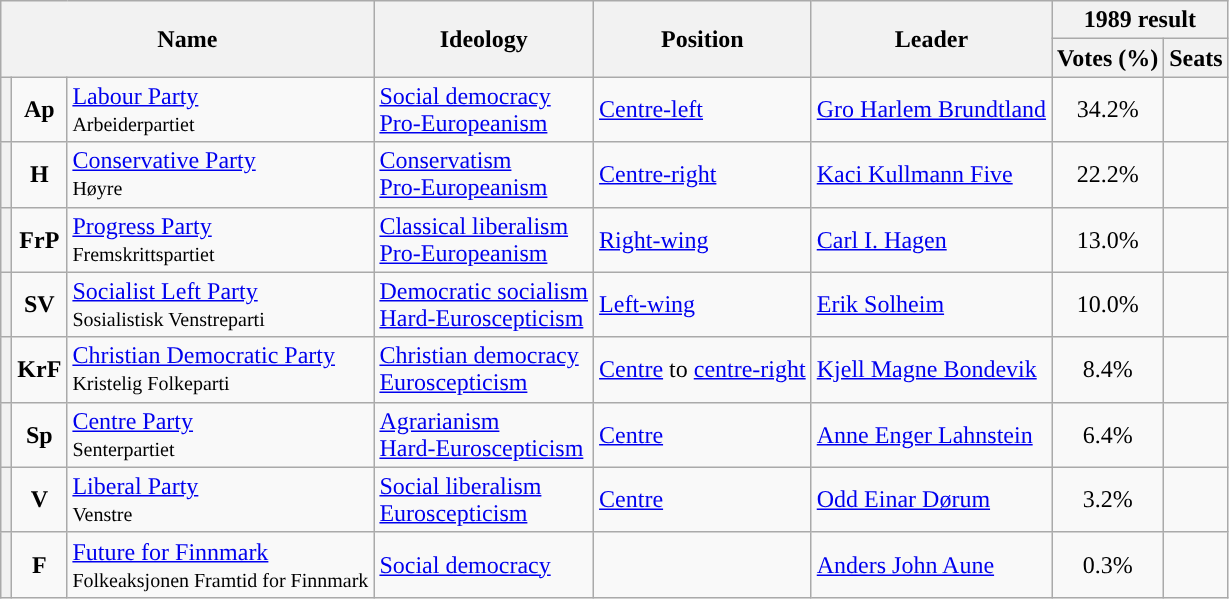<table class="wikitable">
<tr>
<th rowspan=2 colspan=3 width=225px>Name</th>
<th rowspan=2>Ideology</th>
<th rowspan=2>Position</th>
<th rowspan=2>Leader</th>
<th colspan=2>1989 result</th>
</tr>
<tr>
<th>Votes (%)</th>
<th>Seats</th>
</tr>
<tr>
<th style="background:"></th>
<td align=center><strong>Ap</strong></td>
<td><a href='#'>Labour Party</a><br><small>Arbeiderpartiet</small></td>
<td><a href='#'>Social democracy</a><br><a href='#'>Pro-Europeanism</a></td>
<td><a href='#'>Centre-left</a></td>
<td><a href='#'>Gro Harlem Brundtland</a></td>
<td align=center>34.2%</td>
<td></td>
</tr>
<tr>
<th style="background:"></th>
<td align=center><strong>H</strong></td>
<td><a href='#'>Conservative Party</a><br><small>Høyre</small></td>
<td><a href='#'>Conservatism</a><br><a href='#'>Pro-Europeanism</a></td>
<td><a href='#'>Centre-right</a></td>
<td><a href='#'>Kaci Kullmann Five</a></td>
<td align=center>22.2%</td>
<td></td>
</tr>
<tr>
<th style="background:"></th>
<td align="center"><strong>FrP</strong></td>
<td><a href='#'>Progress Party</a><br><small>Fremskrittspartiet</small></td>
<td><a href='#'>Classical liberalism</a><br><a href='#'>Pro-Europeanism</a></td>
<td><a href='#'>Right-wing</a></td>
<td><a href='#'>Carl I. Hagen</a></td>
<td align="center">13.0%</td>
<td></td>
</tr>
<tr>
<th style="background:"></th>
<td align="center"><strong>SV</strong></td>
<td><a href='#'>Socialist Left Party</a><br><small>Sosialistisk Venstreparti</small></td>
<td><a href='#'>Democratic socialism</a><br><a href='#'>Hard-Euroscepticism</a></td>
<td><a href='#'>Left-wing</a></td>
<td><a href='#'>Erik Solheim</a></td>
<td align="center">10.0%</td>
<td></td>
</tr>
<tr>
<th style="background:"></th>
<td align="center"><strong>KrF</strong></td>
<td><a href='#'>Christian Democratic Party</a><br><small>Kristelig Folkeparti</small></td>
<td><a href='#'>Christian democracy</a><br><a href='#'>Euroscepticism</a></td>
<td><a href='#'>Centre</a> to <a href='#'>centre-right</a></td>
<td><a href='#'>Kjell Magne Bondevik</a></td>
<td align="center">8.4%</td>
<td></td>
</tr>
<tr>
<th style="background:"></th>
<td align="center"><strong>Sp</strong></td>
<td><a href='#'>Centre Party</a><br><small>Senterpartiet</small></td>
<td><a href='#'>Agrarianism</a><br><a href='#'>Hard-Euroscepticism</a></td>
<td><a href='#'>Centre</a></td>
<td><a href='#'>Anne Enger Lahnstein</a></td>
<td align="center">6.4%</td>
<td></td>
</tr>
<tr>
<th style="background:"></th>
<td align="center"><strong>V</strong></td>
<td><a href='#'>Liberal Party</a><br><small>Venstre</small></td>
<td><a href='#'>Social liberalism</a><br><a href='#'>Euroscepticism</a></td>
<td><a href='#'>Centre</a></td>
<td><a href='#'>Odd Einar Dørum</a></td>
<td align="center">3.2%</td>
<td></td>
</tr>
<tr>
<th style="background:"></th>
<td align="center"><strong>F</strong></td>
<td><a href='#'>Future for Finnmark</a> <br><small>Folkeaksjonen Framtid for Finnmark</small></td>
<td><a href='#'>Social democracy</a></td>
<td></td>
<td><a href='#'>Anders John Aune</a></td>
<td align="center">0.3%</td>
<td></td>
</tr>
</table>
